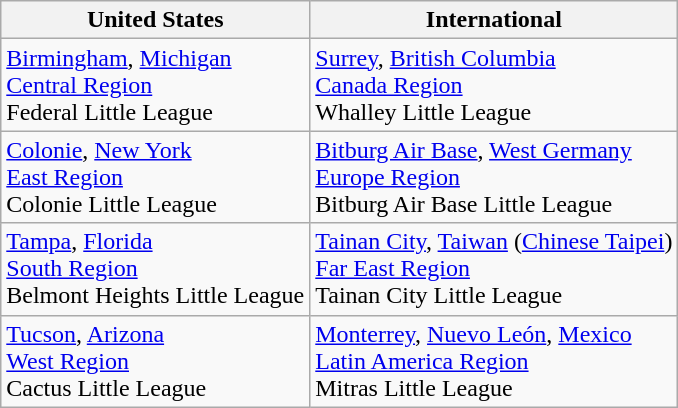<table class="wikitable">
<tr>
<th>United States</th>
<th>International</th>
</tr>
<tr>
<td> <a href='#'>Birmingham</a>, <a href='#'>Michigan</a><br><a href='#'>Central Region</a><br>Federal Little League</td>
<td> <a href='#'>Surrey</a>, <a href='#'>British Columbia</a><br> <a href='#'>Canada Region</a><br>Whalley Little League</td>
</tr>
<tr>
<td> <a href='#'>Colonie</a>, <a href='#'>New York</a><br><a href='#'>East Region</a><br>Colonie Little League</td>
<td> <a href='#'>Bitburg Air Base</a>, <a href='#'>West Germany</a><br><a href='#'>Europe Region</a><br>Bitburg Air Base Little League</td>
</tr>
<tr>
<td> <a href='#'>Tampa</a>, <a href='#'>Florida</a><br><a href='#'>South Region</a><br>Belmont Heights Little League</td>
<td> <a href='#'>Tainan City</a>, <a href='#'>Taiwan</a> (<a href='#'>Chinese Taipei</a>)<br><a href='#'>Far East Region</a><br>Tainan City Little League</td>
</tr>
<tr>
<td> <a href='#'>Tucson</a>, <a href='#'>Arizona</a><br><a href='#'>West Region</a><br>Cactus Little League</td>
<td> <a href='#'>Monterrey</a>, <a href='#'>Nuevo León</a>, <a href='#'>Mexico</a><br><a href='#'>Latin America Region</a><br>Mitras Little League</td>
</tr>
</table>
